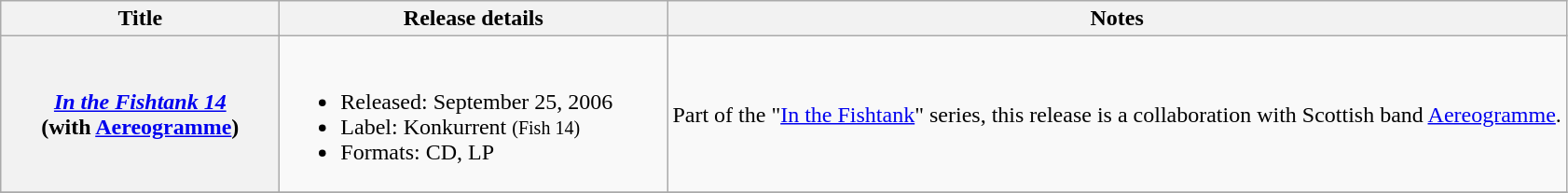<table class ="wikitable plainrowheaders">
<tr>
<th style="width:12em;">Title</th>
<th width="270">Release details</th>
<th>Notes</th>
</tr>
<tr>
<th scope="Row"><em><a href='#'>In the Fishtank 14</a></em> <br><span>(with <a href='#'>Aereogramme</a>)</span></th>
<td><br><ul><li>Released: September 25, 2006</li><li>Label: Konkurrent <small>(Fish 14)</small></li><li>Formats: CD, LP</li></ul></td>
<td>Part of the "<a href='#'>In the Fishtank</a>" series, this release is a collaboration with Scottish band <a href='#'>Aereogramme</a>.</td>
</tr>
<tr>
</tr>
</table>
